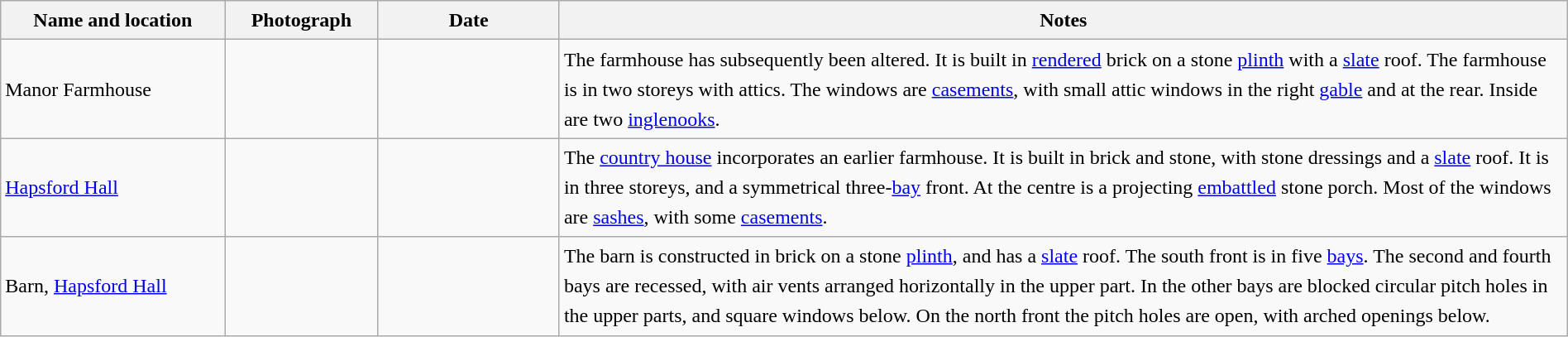<table class="wikitable sortable plainrowheaders" style="width:100%;border:0px;text-align:left;line-height:150%;">
<tr>
<th scope="col" style="width:150px">Name and location</th>
<th scope="col" style="width:100px" class="unsortable">Photograph</th>
<th scope="col" style="width:120px">Date</th>
<th scope="col" style="width:700px" class="unsortable">Notes</th>
</tr>
<tr>
<td>Manor Farmhouse<br><small></small></td>
<td></td>
<td align="center"></td>
<td>The farmhouse has subsequently been altered. It is built in <a href='#'>rendered</a> brick on a stone <a href='#'>plinth</a> with a <a href='#'>slate</a> roof. The farmhouse is in two storeys with attics. The windows are <a href='#'>casements</a>, with small attic windows in the right <a href='#'>gable</a> and at the rear. Inside are two <a href='#'>inglenooks</a>.</td>
</tr>
<tr>
<td><a href='#'>Hapsford Hall</a><br><small></small></td>
<td></td>
<td align="center"></td>
<td>The <a href='#'>country house</a> incorporates an earlier farmhouse. It is built in brick and stone, with stone dressings and a <a href='#'>slate</a> roof. It is in three storeys, and a symmetrical three-<a href='#'>bay</a> front. At the centre is a projecting <a href='#'>embattled</a> stone porch. Most of the windows are <a href='#'>sashes</a>, with some <a href='#'>casements</a>.</td>
</tr>
<tr>
<td>Barn, <a href='#'>Hapsford Hall</a><br><small></small></td>
<td></td>
<td align="center"></td>
<td>The barn is constructed in brick on a stone <a href='#'>plinth</a>, and has a <a href='#'>slate</a> roof. The south front is in five <a href='#'>bays</a>. The second and fourth bays are recessed, with air vents arranged horizontally in the upper part. In the other bays are blocked circular pitch holes in the upper parts, and square windows below. On the north front the pitch holes are open, with arched openings below.</td>
</tr>
<tr>
</tr>
</table>
